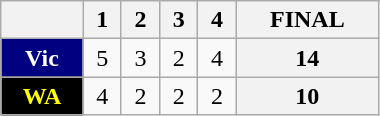<table class=wikitable style="width:20%;15%;15%;15%;15%;20%">
<tr>
<th></th>
<th>1</th>
<th>2</th>
<th>3</th>
<th>4</th>
<th>FINAL</th>
</tr>
<tr>
<th style="background:navy; color:white">Vic</th>
<td align=center>5</td>
<td align=center>3</td>
<td align=center>2</td>
<td align=center>4</td>
<th>14</th>
</tr>
<tr>
<th style="background:black; color:yellow">WA</th>
<td align=center>4</td>
<td align=center>2</td>
<td align=center>2</td>
<td align=center>2</td>
<th>10</th>
</tr>
</table>
